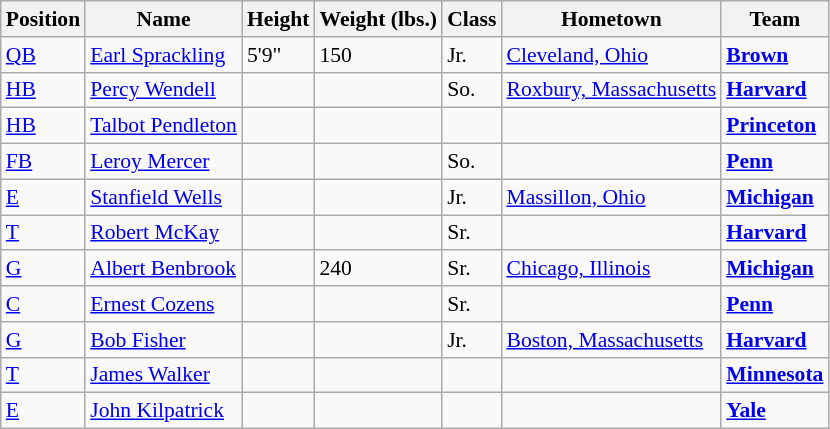<table class="wikitable" style="font-size: 90%">
<tr>
<th>Position</th>
<th>Name</th>
<th>Height</th>
<th>Weight (lbs.)</th>
<th>Class</th>
<th>Hometown</th>
<th>Team</th>
</tr>
<tr>
<td><a href='#'>QB</a></td>
<td><a href='#'>Earl Sprackling</a></td>
<td>5'9"</td>
<td>150</td>
<td>Jr.</td>
<td><a href='#'>Cleveland, Ohio</a></td>
<td><strong><a href='#'>Brown</a></strong></td>
</tr>
<tr>
<td><a href='#'>HB</a></td>
<td><a href='#'>Percy Wendell</a></td>
<td></td>
<td></td>
<td>So.</td>
<td><a href='#'>Roxbury, Massachusetts</a></td>
<td><strong><a href='#'>Harvard</a></strong></td>
</tr>
<tr>
<td><a href='#'>HB</a></td>
<td><a href='#'>Talbot Pendleton</a></td>
<td></td>
<td></td>
<td></td>
<td></td>
<td><strong><a href='#'>Princeton</a></strong></td>
</tr>
<tr>
<td><a href='#'>FB</a></td>
<td><a href='#'>Leroy Mercer</a></td>
<td></td>
<td></td>
<td>So.</td>
<td></td>
<td><strong><a href='#'>Penn</a></strong></td>
</tr>
<tr>
<td><a href='#'>E</a></td>
<td><a href='#'>Stanfield Wells</a></td>
<td></td>
<td></td>
<td>Jr.</td>
<td><a href='#'>Massillon, Ohio</a></td>
<td><strong><a href='#'>Michigan</a></strong></td>
</tr>
<tr>
<td><a href='#'>T</a></td>
<td><a href='#'>Robert McKay</a></td>
<td></td>
<td></td>
<td>Sr.</td>
<td></td>
<td><strong><a href='#'>Harvard</a></strong></td>
</tr>
<tr>
<td><a href='#'>G</a></td>
<td><a href='#'>Albert Benbrook</a></td>
<td></td>
<td>240</td>
<td>Sr.</td>
<td><a href='#'>Chicago, Illinois</a></td>
<td><strong><a href='#'>Michigan</a></strong></td>
</tr>
<tr>
<td><a href='#'>C</a></td>
<td><a href='#'>Ernest Cozens</a></td>
<td></td>
<td></td>
<td>Sr.</td>
<td></td>
<td><strong><a href='#'>Penn</a></strong></td>
</tr>
<tr>
<td><a href='#'>G</a></td>
<td><a href='#'>Bob Fisher</a></td>
<td></td>
<td></td>
<td>Jr.</td>
<td><a href='#'>Boston, Massachusetts</a></td>
<td><strong><a href='#'>Harvard</a></strong></td>
</tr>
<tr>
<td><a href='#'>T</a></td>
<td><a href='#'>James Walker</a></td>
<td></td>
<td></td>
<td></td>
<td></td>
<td><strong><a href='#'>Minnesota</a></strong></td>
</tr>
<tr>
<td><a href='#'>E</a></td>
<td><a href='#'>John Kilpatrick</a></td>
<td></td>
<td></td>
<td></td>
<td></td>
<td><strong><a href='#'>Yale</a></strong></td>
</tr>
</table>
